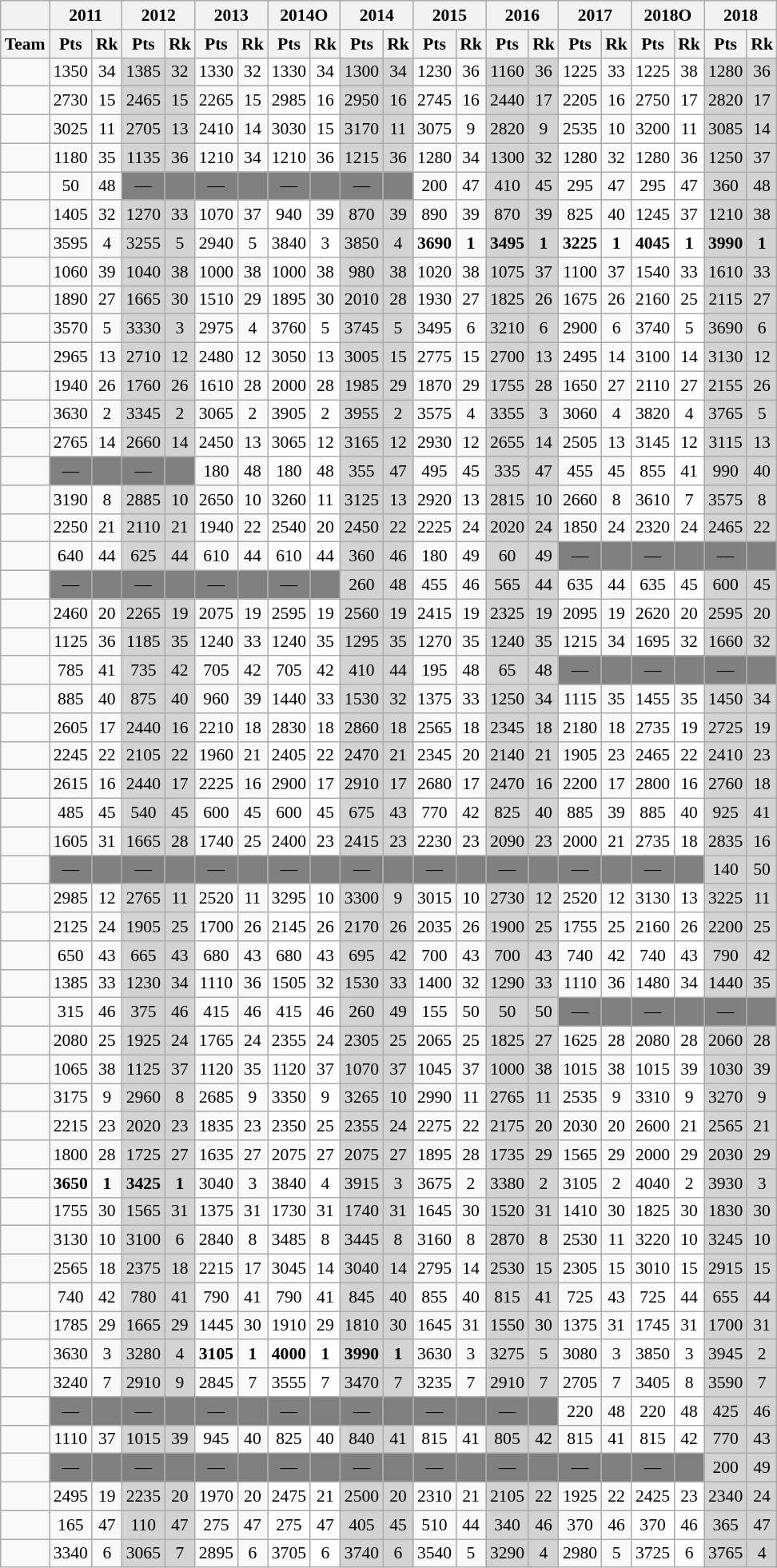<table class="wikitable sortable" style="font-size: 90%; text-align: center">
<tr>
<th></th>
<th colspan=2>2011</th>
<th colspan=2>2012</th>
<th colspan=2>2013</th>
<th colspan=2>2014O</th>
<th colspan=2>2014</th>
<th colspan=2>2015</th>
<th colspan=2>2016</th>
<th colspan=2>2017</th>
<th colspan=2>2018O</th>
<th colspan=2>2018</th>
</tr>
<tr>
<th>Team</th>
<th data-sort-type=number>Pts</th>
<th data-sort-type=number>Rk</th>
<th data-sort-type=number>Pts</th>
<th data-sort-type=number>Rk</th>
<th data-sort-type=number>Pts</th>
<th data-sort-type=number>Rk</th>
<th data-sort-type=number>Pts</th>
<th data-sort-type=number>Rk</th>
<th data-sort-type=number>Pts</th>
<th data-sort-type=number>Rk</th>
<th data-sort-type=number>Pts</th>
<th data-sort-type=number>Rk</th>
<th data-sort-type=number>Pts</th>
<th data-sort-type=number>Rk</th>
<th data-sort-type=number>Pts</th>
<th data-sort-type=number>Rk</th>
<th data-sort-type=number>Pts</th>
<th data-sort-type=number>Rk</th>
<th data-sort-type=number>Pts</th>
<th data-sort-type=number>Rk</th>
</tr>
<tr>
<td align=left></td>
<td>1350</td>
<td>34</td>
<td bgcolor="#D3D3D3">1385</td>
<td bgcolor="#D3D3D3">32</td>
<td>1330</td>
<td>32</td>
<td bgcolor="white">1330</td>
<td bgcolor="white">34</td>
<td bgcolor="#D3D3D3">1300</td>
<td bgcolor="#D3D3D3">34</td>
<td>1230</td>
<td>36</td>
<td bgcolor="#D3D3D3">1160</td>
<td bgcolor="#D3D3D3">36</td>
<td>1225</td>
<td>33</td>
<td bgcolor="white">1225</td>
<td bgcolor="white">38</td>
<td bgcolor="#D3D3D3">1280</td>
<td bgcolor="#D3D3D3">36</td>
</tr>
<tr>
<td align=left></td>
<td>2730</td>
<td>15</td>
<td bgcolor="#D3D3D3">2465</td>
<td bgcolor="#D3D3D3">15</td>
<td>2265</td>
<td>15</td>
<td bgcolor="white">2985</td>
<td bgcolor="white">16</td>
<td bgcolor="#D3D3D3">2950</td>
<td bgcolor="#D3D3D3">16</td>
<td>2745</td>
<td>16</td>
<td bgcolor="#D3D3D3">2440</td>
<td bgcolor="#D3D3D3">17</td>
<td>2205</td>
<td>16</td>
<td bgcolor="white">2750</td>
<td bgcolor="white">17</td>
<td bgcolor="#D3D3D3">2820</td>
<td bgcolor="#D3D3D3">17</td>
</tr>
<tr>
<td align=left></td>
<td>3025</td>
<td>11</td>
<td bgcolor="#D3D3D3">2705</td>
<td bgcolor="#D3D3D3">13</td>
<td>2410</td>
<td>14</td>
<td bgcolor="white">3030</td>
<td bgcolor="white">15</td>
<td bgcolor="#D3D3D3">3170</td>
<td bgcolor="#D3D3D3">11</td>
<td>3075</td>
<td>9</td>
<td bgcolor="#D3D3D3">2820</td>
<td bgcolor="#D3D3D3">9</td>
<td>2535</td>
<td>10</td>
<td bgcolor="white">3200</td>
<td bgcolor="white">11</td>
<td bgcolor="#D3D3D3">3085</td>
<td bgcolor="#D3D3D3">14</td>
</tr>
<tr>
<td align=left></td>
<td>1180</td>
<td>35</td>
<td bgcolor="#D3D3D3">1135</td>
<td bgcolor="#D3D3D3">36</td>
<td>1210</td>
<td>34</td>
<td bgcolor="white">1210</td>
<td bgcolor="white">36</td>
<td bgcolor="#D3D3D3">1215</td>
<td bgcolor="#D3D3D3">36</td>
<td>1280</td>
<td>34</td>
<td bgcolor="#D3D3D3">1300</td>
<td bgcolor="#D3D3D3">32</td>
<td>1280</td>
<td>32</td>
<td bgcolor="white">1280</td>
<td bgcolor="white">36</td>
<td bgcolor="#D3D3D3">1250</td>
<td bgcolor="#D3D3D3">37</td>
</tr>
<tr>
<td align=left></td>
<td>50</td>
<td>48</td>
<td bgcolor="gray">—</td>
<td bgcolor="gray"></td>
<td bgcolor="gray">—</td>
<td bgcolor="gray"></td>
<td bgcolor="gray">—</td>
<td bgcolor="gray"></td>
<td bgcolor="gray">—</td>
<td bgcolor="gray"></td>
<td>200</td>
<td>47</td>
<td bgcolor="#D3D3D3">410</td>
<td bgcolor="#D3D3D3">45</td>
<td>295</td>
<td>47</td>
<td bgcolor="white">295</td>
<td bgcolor="white">47</td>
<td bgcolor="#D3D3D3">360</td>
<td bgcolor="#D3D3D3">48</td>
</tr>
<tr>
<td align=left></td>
<td>1405</td>
<td>32</td>
<td bgcolor="#D3D3D3">1270</td>
<td bgcolor="#D3D3D3">33</td>
<td>1070</td>
<td>37</td>
<td bgcolor="white">940</td>
<td bgcolor="white">39</td>
<td bgcolor="#D3D3D3">870</td>
<td bgcolor="#D3D3D3">39</td>
<td>890</td>
<td>39</td>
<td bgcolor="#D3D3D3">870</td>
<td bgcolor="#D3D3D3">39</td>
<td>825</td>
<td>40</td>
<td bgcolor="white">1245</td>
<td bgcolor="white">37</td>
<td bgcolor="#D3D3D3">1210</td>
<td bgcolor="#D3D3D3">38</td>
</tr>
<tr>
<td align=left></td>
<td>3595</td>
<td>4</td>
<td bgcolor="#D3D3D3">3255</td>
<td bgcolor="#D3D3D3">5</td>
<td>2940</td>
<td>5</td>
<td bgcolor="white">3840</td>
<td bgcolor="white">3</td>
<td bgcolor="#D3D3D3">3850</td>
<td bgcolor="#D3D3D3">4</td>
<td><strong>3690</strong></td>
<td><strong>1</strong></td>
<td bgcolor="#D3D3D3"><strong>3495</strong></td>
<td bgcolor="#D3D3D3"><strong>1</strong></td>
<td><strong>3225</strong></td>
<td><strong>1</strong></td>
<td bgcolor="white"><strong>4045</strong></td>
<td bgcolor="white"><strong>1</strong></td>
<td bgcolor="#D3D3D3"><strong>3990</strong></td>
<td bgcolor="#D3D3D3"><strong>1</strong></td>
</tr>
<tr>
<td align=left></td>
<td>1060</td>
<td>39</td>
<td bgcolor="#D3D3D3">1040</td>
<td bgcolor="#D3D3D3">38</td>
<td>1000</td>
<td>38</td>
<td bgcolor="white">1000</td>
<td bgcolor="white">38</td>
<td bgcolor="#D3D3D3">980</td>
<td bgcolor="#D3D3D3">38</td>
<td>1020</td>
<td>38</td>
<td bgcolor="#D3D3D3">1075</td>
<td bgcolor="#D3D3D3">37</td>
<td>1100</td>
<td>37</td>
<td bgcolor="white">1540</td>
<td bgcolor="white">33</td>
<td bgcolor="#D3D3D3">1610</td>
<td bgcolor="#D3D3D3">33</td>
</tr>
<tr>
<td align=left></td>
<td>1890</td>
<td>27</td>
<td bgcolor="#D3D3D3">1665</td>
<td bgcolor="#D3D3D3">30</td>
<td>1510</td>
<td>29</td>
<td bgcolor="white">1895</td>
<td bgcolor="white">30</td>
<td bgcolor="#D3D3D3">2010</td>
<td bgcolor="#D3D3D3">28</td>
<td>1930</td>
<td>27</td>
<td bgcolor="#D3D3D3">1825</td>
<td bgcolor="#D3D3D3">26</td>
<td>1675</td>
<td>26</td>
<td bgcolor="white">2160</td>
<td bgcolor="white">25</td>
<td bgcolor="#D3D3D3">2115</td>
<td bgcolor="#D3D3D3">27</td>
</tr>
<tr>
<td align=left></td>
<td>3570</td>
<td>5</td>
<td bgcolor="#D3D3D3">3330</td>
<td bgcolor="#D3D3D3">3</td>
<td>2975</td>
<td>4</td>
<td bgcolor="white">3760</td>
<td bgcolor="white">5</td>
<td bgcolor="#D3D3D3">3745</td>
<td bgcolor="#D3D3D3">5</td>
<td>3495</td>
<td>6</td>
<td bgcolor="#D3D3D3">3210</td>
<td bgcolor="#D3D3D3">6</td>
<td>2900</td>
<td>6</td>
<td bgcolor="white">3740</td>
<td bgcolor="white">5</td>
<td bgcolor="#D3D3D3">3690</td>
<td bgcolor="#D3D3D3">6</td>
</tr>
<tr>
<td align=left></td>
<td>2965</td>
<td>13</td>
<td bgcolor="#D3D3D3">2710</td>
<td bgcolor="#D3D3D3">12</td>
<td>2480</td>
<td>12</td>
<td bgcolor="white">3050</td>
<td bgcolor="white">13</td>
<td bgcolor="#D3D3D3">3005</td>
<td bgcolor="#D3D3D3">15</td>
<td>2775</td>
<td>15</td>
<td bgcolor="#D3D3D3">2700</td>
<td bgcolor="#D3D3D3">13</td>
<td>2495</td>
<td>14</td>
<td bgcolor="white">3100</td>
<td bgcolor="white">14</td>
<td bgcolor="#D3D3D3">3130</td>
<td bgcolor="#D3D3D3">12</td>
</tr>
<tr>
<td align=left></td>
<td>1940</td>
<td>26</td>
<td bgcolor="#D3D3D3">1760</td>
<td bgcolor="#D3D3D3">26</td>
<td>1610</td>
<td>28</td>
<td bgcolor="white">2000</td>
<td bgcolor="white">28</td>
<td bgcolor="#D3D3D3">1985</td>
<td bgcolor="#D3D3D3">29</td>
<td>1870</td>
<td>29</td>
<td bgcolor="#D3D3D3">1755</td>
<td bgcolor="#D3D3D3">28</td>
<td>1650</td>
<td>27</td>
<td bgcolor="white">2110</td>
<td bgcolor="white">27</td>
<td bgcolor="#D3D3D3">2155</td>
<td bgcolor="#D3D3D3">26</td>
</tr>
<tr>
<td align=left></td>
<td>3630</td>
<td>2</td>
<td bgcolor="#D3D3D3">3345</td>
<td bgcolor="#D3D3D3">2</td>
<td>3065</td>
<td>2</td>
<td bgcolor="white">3905</td>
<td bgcolor="white">2</td>
<td bgcolor="#D3D3D3">3955</td>
<td bgcolor="#D3D3D3">2</td>
<td>3575</td>
<td>4</td>
<td bgcolor="#D3D3D3">3355</td>
<td bgcolor="#D3D3D3">3</td>
<td>3060</td>
<td>4</td>
<td bgcolor="white">3820</td>
<td bgcolor="white">4</td>
<td bgcolor="#D3D3D3">3765</td>
<td bgcolor="#D3D3D3">5</td>
</tr>
<tr>
<td align=left></td>
<td>2765</td>
<td>14</td>
<td bgcolor="#D3D3D3">2660</td>
<td bgcolor="#D3D3D3">14</td>
<td>2450</td>
<td>13</td>
<td bgcolor="white">3065</td>
<td bgcolor="white">12</td>
<td bgcolor="#D3D3D3">3165</td>
<td bgcolor="#D3D3D3">12</td>
<td>2930</td>
<td>12</td>
<td bgcolor="#D3D3D3">2655</td>
<td bgcolor="#D3D3D3">14</td>
<td>2505</td>
<td>13</td>
<td bgcolor="white">3145</td>
<td bgcolor="white">12</td>
<td bgcolor="#D3D3D3">3115</td>
<td bgcolor="#D3D3D3">13</td>
</tr>
<tr>
<td align=left></td>
<td bgcolor="gray">—</td>
<td bgcolor="gray"></td>
<td bgcolor="gray">—</td>
<td bgcolor="gray"></td>
<td>180</td>
<td>48</td>
<td bgcolor="white">180</td>
<td bgcolor="white">48</td>
<td bgcolor="#D3D3D3">355</td>
<td bgcolor="#D3D3D3">47</td>
<td>495</td>
<td>45</td>
<td bgcolor="#D3D3D3">335</td>
<td bgcolor="#D3D3D3">47</td>
<td>455</td>
<td>45</td>
<td bgcolor="white">855</td>
<td bgcolor="white">41</td>
<td bgcolor="#D3D3D3">990</td>
<td bgcolor="#D3D3D3">40</td>
</tr>
<tr>
<td align=left></td>
<td>3190</td>
<td>8</td>
<td bgcolor="#D3D3D3">2885</td>
<td bgcolor="#D3D3D3">10</td>
<td>2650</td>
<td>10</td>
<td bgcolor="white">3260</td>
<td bgcolor="white">11</td>
<td bgcolor="#D3D3D3">3125</td>
<td bgcolor="#D3D3D3">13</td>
<td>2920</td>
<td>13</td>
<td bgcolor="#D3D3D3">2815</td>
<td bgcolor="#D3D3D3">10</td>
<td>2660</td>
<td>8</td>
<td bgcolor="white">3610</td>
<td bgcolor="white">7</td>
<td bgcolor="#D3D3D3">3575</td>
<td bgcolor="#D3D3D3">8</td>
</tr>
<tr>
<td align=left></td>
<td>2250</td>
<td>21</td>
<td bgcolor="#D3D3D3">2110</td>
<td bgcolor="#D3D3D3">21</td>
<td>1940</td>
<td>22</td>
<td bgcolor="white">2540</td>
<td bgcolor="white">20</td>
<td bgcolor="#D3D3D3">2450</td>
<td bgcolor="#D3D3D3">22</td>
<td>2225</td>
<td>24</td>
<td bgcolor="#D3D3D3">2020</td>
<td bgcolor="#D3D3D3">24</td>
<td>1850</td>
<td>24</td>
<td bgcolor="white">2320</td>
<td bgcolor="white">24</td>
<td bgcolor="#D3D3D3">2465</td>
<td bgcolor="#D3D3D3">22</td>
</tr>
<tr>
<td align=left></td>
<td>640</td>
<td>44</td>
<td bgcolor="#D3D3D3">625</td>
<td bgcolor="#D3D3D3">44</td>
<td>610</td>
<td>44</td>
<td bgcolor="white">610</td>
<td bgcolor="white">44</td>
<td bgcolor="#D3D3D3">360</td>
<td bgcolor="#D3D3D3">46</td>
<td>180</td>
<td>49</td>
<td bgcolor="#D3D3D3">60</td>
<td bgcolor="#D3D3D3">49</td>
<td bgcolor="gray">—</td>
<td bgcolor="gray"></td>
<td bgcolor="gray">—</td>
<td bgcolor="gray"></td>
<td bgcolor="gray">—</td>
<td bgcolor="gray"></td>
</tr>
<tr>
<td align=left></td>
<td bgcolor="gray">—</td>
<td bgcolor="gray"></td>
<td bgcolor="gray">—</td>
<td bgcolor="gray"></td>
<td bgcolor="gray">—</td>
<td bgcolor="gray"></td>
<td bgcolor="gray">—</td>
<td bgcolor="gray"></td>
<td bgcolor="#D3D3D3">260</td>
<td bgcolor="#D3D3D3">48</td>
<td>455</td>
<td>46</td>
<td bgcolor="#D3D3D3">565</td>
<td bgcolor="#D3D3D3">44</td>
<td>635</td>
<td>44</td>
<td bgcolor="white">635</td>
<td bgcolor="white">45</td>
<td bgcolor="#D3D3D3">600</td>
<td bgcolor="#D3D3D3">45</td>
</tr>
<tr>
<td align=left></td>
<td>2460</td>
<td>20</td>
<td bgcolor="#D3D3D3">2265</td>
<td bgcolor="#D3D3D3">19</td>
<td>2075</td>
<td>19</td>
<td bgcolor="white">2595</td>
<td bgcolor="white">19</td>
<td bgcolor="#D3D3D3">2560</td>
<td bgcolor="#D3D3D3">19</td>
<td>2415</td>
<td>19</td>
<td bgcolor="#D3D3D3">2325</td>
<td bgcolor="#D3D3D3">19</td>
<td>2095</td>
<td>19</td>
<td bgcolor="white">2620</td>
<td bgcolor="white">20</td>
<td bgcolor="#D3D3D3">2595</td>
<td bgcolor="#D3D3D3">20</td>
</tr>
<tr>
<td align=left></td>
<td>1125</td>
<td>36</td>
<td bgcolor="#D3D3D3">1185</td>
<td bgcolor="#D3D3D3">35</td>
<td>1240</td>
<td>33</td>
<td bgcolor="white">1240</td>
<td bgcolor="white">35</td>
<td bgcolor="#D3D3D3">1295</td>
<td bgcolor="#D3D3D3">35</td>
<td>1270</td>
<td>35</td>
<td bgcolor="#D3D3D3">1240</td>
<td bgcolor="#D3D3D3">35</td>
<td>1215</td>
<td>34</td>
<td bgcolor="white">1695</td>
<td bgcolor="white">32</td>
<td bgcolor="#D3D3D3">1660</td>
<td bgcolor="#D3D3D3">32</td>
</tr>
<tr>
<td align=left></td>
<td>785</td>
<td>41</td>
<td bgcolor="#D3D3D3">735</td>
<td bgcolor="#D3D3D3">42</td>
<td>705</td>
<td>42</td>
<td bgcolor="white">705</td>
<td bgcolor="white">42</td>
<td bgcolor="#D3D3D3">410</td>
<td bgcolor="#D3D3D3">44</td>
<td>195</td>
<td>48</td>
<td bgcolor="#D3D3D3">65</td>
<td bgcolor="#D3D3D3">48</td>
<td bgcolor="gray">—</td>
<td bgcolor="gray"></td>
<td bgcolor="gray">—</td>
<td bgcolor="gray"></td>
<td bgcolor="gray">—</td>
<td bgcolor="gray"></td>
</tr>
<tr>
<td align=left></td>
<td>885</td>
<td>40</td>
<td bgcolor="#D3D3D3">875</td>
<td bgcolor="#D3D3D3">40</td>
<td>960</td>
<td>39</td>
<td bgcolor="white">1440</td>
<td bgcolor="white">33</td>
<td bgcolor="#D3D3D3">1530</td>
<td bgcolor="#D3D3D3">32</td>
<td>1375</td>
<td>33</td>
<td bgcolor="#D3D3D3">1250</td>
<td bgcolor="#D3D3D3">34</td>
<td>1115</td>
<td>35</td>
<td bgcolor="white">1455</td>
<td bgcolor="white">35</td>
<td bgcolor="#D3D3D3">1450</td>
<td bgcolor="#D3D3D3">34</td>
</tr>
<tr>
<td align=left></td>
<td>2605</td>
<td>17</td>
<td bgcolor="#D3D3D3">2440</td>
<td bgcolor="#D3D3D3">16</td>
<td>2210</td>
<td>18</td>
<td bgcolor="white">2830</td>
<td bgcolor="white">18</td>
<td bgcolor="#D3D3D3">2860</td>
<td bgcolor="#D3D3D3">18</td>
<td>2565</td>
<td>18</td>
<td bgcolor="#D3D3D3">2345</td>
<td bgcolor="#D3D3D3">18</td>
<td>2180</td>
<td>18</td>
<td bgcolor="white">2735</td>
<td bgcolor="white">19</td>
<td bgcolor="#D3D3D3">2725</td>
<td bgcolor="#D3D3D3">19</td>
</tr>
<tr>
<td align=left></td>
<td>2245</td>
<td>22</td>
<td bgcolor="#D3D3D3">2105</td>
<td bgcolor="#D3D3D3">22</td>
<td>1960</td>
<td>21</td>
<td bgcolor="white">2405</td>
<td bgcolor="white">22</td>
<td bgcolor="#D3D3D3">2470</td>
<td bgcolor="#D3D3D3">21</td>
<td>2345</td>
<td>20</td>
<td bgcolor="#D3D3D3">2140</td>
<td bgcolor="#D3D3D3">21</td>
<td>1905</td>
<td>23</td>
<td bgcolor="white">2465</td>
<td bgcolor="white">22</td>
<td bgcolor="#D3D3D3">2410</td>
<td bgcolor="#D3D3D3">23</td>
</tr>
<tr>
<td align=left></td>
<td>2615</td>
<td>16</td>
<td bgcolor="#D3D3D3">2440</td>
<td bgcolor="#D3D3D3">17</td>
<td>2225</td>
<td>16</td>
<td bgcolor="white">2900</td>
<td bgcolor="white">17</td>
<td bgcolor="#D3D3D3">2910</td>
<td bgcolor="#D3D3D3">17</td>
<td>2680</td>
<td>17</td>
<td bgcolor="#D3D3D3">2470</td>
<td bgcolor="#D3D3D3">16</td>
<td>2200</td>
<td>17</td>
<td bgcolor="white">2800</td>
<td bgcolor="white">16</td>
<td bgcolor="#D3D3D3">2760</td>
<td bgcolor="#D3D3D3">18</td>
</tr>
<tr>
<td align="left"></td>
<td>485</td>
<td>45</td>
<td bgcolor="#D3D3D3">540</td>
<td bgcolor="#D3D3D3">45</td>
<td>600</td>
<td>45</td>
<td bgcolor="white">600</td>
<td bgcolor="white">45</td>
<td bgcolor="#D3D3D3">675</td>
<td bgcolor="#D3D3D3">43</td>
<td>770</td>
<td>42</td>
<td bgcolor="#D3D3D3">825</td>
<td bgcolor="#D3D3D3">40</td>
<td>885</td>
<td>39</td>
<td bgcolor="white">885</td>
<td bgcolor="white">40</td>
<td bgcolor="#D3D3D3">925</td>
<td bgcolor="#D3D3D3">41</td>
</tr>
<tr>
<td align="left"></td>
<td>1605</td>
<td>31</td>
<td bgcolor="#D3D3D3">1665</td>
<td bgcolor="#D3D3D3">28</td>
<td>1740</td>
<td>25</td>
<td bgcolor="white">2400</td>
<td bgcolor="white">23</td>
<td bgcolor="#D3D3D3">2415</td>
<td bgcolor="#D3D3D3">23</td>
<td>2230</td>
<td>23</td>
<td bgcolor="#D3D3D3">2090</td>
<td bgcolor="#D3D3D3">23</td>
<td>2000</td>
<td>21</td>
<td bgcolor="white">2735</td>
<td bgcolor="white">18</td>
<td bgcolor="#D3D3D3">2835</td>
<td bgcolor="#D3D3D3">16</td>
</tr>
<tr>
<td align=left></td>
<td bgcolor="gray">—</td>
<td bgcolor="gray"></td>
<td bgcolor="gray">—</td>
<td bgcolor="gray"></td>
<td bgcolor="gray">—</td>
<td bgcolor="gray"></td>
<td bgcolor="gray">—</td>
<td bgcolor="gray"></td>
<td bgcolor="gray">—</td>
<td bgcolor="gray"></td>
<td bgcolor="gray">—</td>
<td bgcolor="gray"></td>
<td bgcolor="gray">—</td>
<td bgcolor="gray"></td>
<td bgcolor="gray">—</td>
<td bgcolor="gray"></td>
<td bgcolor="gray">—</td>
<td bgcolor="gray"></td>
<td bgcolor="#D3D3D3">140</td>
<td bgcolor="#D3D3D3">50</td>
</tr>
<tr>
<td align="left"></td>
<td>2985</td>
<td>12</td>
<td bgcolor="#D3D3D3">2765</td>
<td bgcolor="#D3D3D3">11</td>
<td>2520</td>
<td>11</td>
<td bgcolor="white">3295</td>
<td bgcolor="white">10</td>
<td bgcolor="#D3D3D3">3300</td>
<td bgcolor="#D3D3D3">9</td>
<td>3015</td>
<td>10</td>
<td bgcolor="#D3D3D3">2730</td>
<td bgcolor="#D3D3D3">12</td>
<td>2520</td>
<td>12</td>
<td bgcolor="white">3130</td>
<td bgcolor="white">13</td>
<td bgcolor="#D3D3D3">3225</td>
<td bgcolor="#D3D3D3">11</td>
</tr>
<tr>
<td align="left"></td>
<td>2125</td>
<td>24</td>
<td bgcolor="#D3D3D3">1905</td>
<td bgcolor="#D3D3D3">25</td>
<td>1700</td>
<td>26</td>
<td bgcolor="white">2145</td>
<td bgcolor="white">26</td>
<td bgcolor="#D3D3D3">2170</td>
<td bgcolor="#D3D3D3">26</td>
<td>2035</td>
<td>26</td>
<td bgcolor="#D3D3D3">1900</td>
<td bgcolor="#D3D3D3">25</td>
<td>1755</td>
<td>25</td>
<td bgcolor="white">2160</td>
<td bgcolor="white">26</td>
<td bgcolor="#D3D3D3">2200</td>
<td bgcolor="#D3D3D3">25</td>
</tr>
<tr>
<td align="left"></td>
<td>650</td>
<td>43</td>
<td bgcolor="#D3D3D3">665</td>
<td bgcolor="#D3D3D3">43</td>
<td>680</td>
<td>43</td>
<td bgcolor="white">680</td>
<td bgcolor="white">43</td>
<td bgcolor="#D3D3D3">695</td>
<td bgcolor="#D3D3D3">42</td>
<td>700</td>
<td>43</td>
<td bgcolor="#D3D3D3">700</td>
<td bgcolor="#D3D3D3">43</td>
<td>740</td>
<td>42</td>
<td bgcolor="white">740</td>
<td bgcolor="white">43</td>
<td bgcolor="#D3D3D3">790</td>
<td bgcolor="#D3D3D3">42</td>
</tr>
<tr>
<td align="left"></td>
<td>1385</td>
<td>33</td>
<td bgcolor="#D3D3D3">1230</td>
<td bgcolor="#D3D3D3">34</td>
<td>1110</td>
<td>36</td>
<td bgcolor="white">1505</td>
<td bgcolor="white">32</td>
<td bgcolor="#D3D3D3">1530</td>
<td bgcolor="#D3D3D3">33</td>
<td>1400</td>
<td>32</td>
<td bgcolor="#D3D3D3">1290</td>
<td bgcolor="#D3D3D3">33</td>
<td>1110</td>
<td>36</td>
<td bgcolor="white">1480</td>
<td bgcolor="white">34</td>
<td bgcolor="#D3D3D3">1440</td>
<td bgcolor="#D3D3D3">35</td>
</tr>
<tr>
<td align="left"></td>
<td>315</td>
<td>46</td>
<td bgcolor="#D3D3D3">375</td>
<td bgcolor="#D3D3D3">46</td>
<td>415</td>
<td>46</td>
<td bgcolor="white">415</td>
<td bgcolor="white">46</td>
<td bgcolor="#D3D3D3">260</td>
<td bgcolor="#D3D3D3">49</td>
<td>155</td>
<td>50</td>
<td bgcolor="#D3D3D3">50</td>
<td bgcolor="#D3D3D3">50</td>
<td bgcolor="gray">—</td>
<td bgcolor="gray"></td>
<td bgcolor="gray">—</td>
<td bgcolor="gray"></td>
<td bgcolor="gray">—</td>
<td bgcolor="gray"></td>
</tr>
<tr>
<td align="left"></td>
<td>2080</td>
<td>25</td>
<td bgcolor="#D3D3D3">1925</td>
<td bgcolor="#D3D3D3">24</td>
<td>1765</td>
<td>24</td>
<td bgcolor="white">2355</td>
<td bgcolor="white">24</td>
<td bgcolor="#D3D3D3">2305</td>
<td bgcolor="#D3D3D3">25</td>
<td>2065</td>
<td>25</td>
<td bgcolor="#D3D3D3">1825</td>
<td bgcolor="#D3D3D3">27</td>
<td>1625</td>
<td>28</td>
<td bgcolor="white">2080</td>
<td bgcolor="white">28</td>
<td bgcolor="#D3D3D3">2060</td>
<td bgcolor="#D3D3D3">28</td>
</tr>
<tr>
<td align="left"></td>
<td>1065</td>
<td>38</td>
<td bgcolor="#D3D3D3">1125</td>
<td bgcolor="#D3D3D3">37</td>
<td>1120</td>
<td>35</td>
<td bgcolor="white">1120</td>
<td bgcolor="white">37</td>
<td bgcolor="#D3D3D3">1070</td>
<td bgcolor="#D3D3D3">37</td>
<td>1045</td>
<td>37</td>
<td bgcolor="#D3D3D3">1000</td>
<td bgcolor="#D3D3D3">38</td>
<td>1015</td>
<td>38</td>
<td bgcolor="white">1015</td>
<td bgcolor="white">39</td>
<td bgcolor="#D3D3D3">1030</td>
<td bgcolor="#D3D3D3">39</td>
</tr>
<tr>
<td align="left"></td>
<td>3175</td>
<td>9</td>
<td bgcolor="#D3D3D3">2960</td>
<td bgcolor="#D3D3D3">8</td>
<td>2685</td>
<td>9</td>
<td bgcolor="white">3350</td>
<td bgcolor="white">9</td>
<td bgcolor="#D3D3D3">3265</td>
<td bgcolor="#D3D3D3">10</td>
<td>2990</td>
<td>11</td>
<td bgcolor="#D3D3D3">2765</td>
<td bgcolor="#D3D3D3">11</td>
<td>2535</td>
<td>9</td>
<td bgcolor="white">3310</td>
<td bgcolor="white">9</td>
<td bgcolor="#D3D3D3">3270</td>
<td bgcolor="#D3D3D3">9</td>
</tr>
<tr>
<td align="left"></td>
<td>2215</td>
<td>23</td>
<td bgcolor="#D3D3D3">2020</td>
<td bgcolor="#D3D3D3">23</td>
<td>1835</td>
<td>23</td>
<td bgcolor="white">2350</td>
<td bgcolor="white">25</td>
<td bgcolor="#D3D3D3">2355</td>
<td bgcolor="#D3D3D3">24</td>
<td>2275</td>
<td>22</td>
<td bgcolor="#D3D3D3">2175</td>
<td bgcolor="#D3D3D3">20</td>
<td>2030</td>
<td>20</td>
<td bgcolor="white">2600</td>
<td bgcolor="white">21</td>
<td bgcolor="#D3D3D3">2565</td>
<td bgcolor="#D3D3D3">21</td>
</tr>
<tr>
<td align="left"></td>
<td>1800</td>
<td>28</td>
<td bgcolor="#D3D3D3">1725</td>
<td bgcolor="#D3D3D3">27</td>
<td>1635</td>
<td>27</td>
<td bgcolor="white">2075</td>
<td bgcolor="white">27</td>
<td bgcolor="#D3D3D3">2075</td>
<td bgcolor="#D3D3D3">27</td>
<td>1895</td>
<td>28</td>
<td bgcolor="#D3D3D3">1735</td>
<td bgcolor="#D3D3D3">29</td>
<td>1565</td>
<td>29</td>
<td bgcolor="white">2000</td>
<td bgcolor="white">29</td>
<td bgcolor="#D3D3D3">2030</td>
<td bgcolor="#D3D3D3">29</td>
</tr>
<tr>
<td align="left"></td>
<td><strong>3650</strong></td>
<td><strong>1</strong></td>
<td bgcolor="#D3D3D3"><strong>3425</strong></td>
<td bgcolor="#D3D3D3"><strong>1</strong></td>
<td>3040</td>
<td>3</td>
<td bgcolor="white">3840</td>
<td bgcolor="white">4</td>
<td bgcolor="#D3D3D3">3915</td>
<td bgcolor="#D3D3D3">3</td>
<td>3675</td>
<td>2</td>
<td bgcolor="#D3D3D3">3380</td>
<td bgcolor="#D3D3D3">2</td>
<td>3105</td>
<td>2</td>
<td bgcolor="white">4040</td>
<td bgcolor="white">2</td>
<td bgcolor="#D3D3D3">3930</td>
<td bgcolor="#D3D3D3">3</td>
</tr>
<tr>
<td align="left"></td>
<td>1755</td>
<td>30</td>
<td bgcolor="#D3D3D3">1565</td>
<td bgcolor="#D3D3D3">31</td>
<td>1375</td>
<td>31</td>
<td bgcolor="white">1730</td>
<td bgcolor="white">31</td>
<td bgcolor="#D3D3D3">1740</td>
<td bgcolor="#D3D3D3">31</td>
<td>1645</td>
<td>30</td>
<td bgcolor="#D3D3D3">1520</td>
<td bgcolor="#D3D3D3">31</td>
<td>1410</td>
<td>30</td>
<td bgcolor="white">1825</td>
<td bgcolor="white">30</td>
<td bgcolor="#D3D3D3">1830</td>
<td bgcolor="#D3D3D3">30</td>
</tr>
<tr>
<td align="left"></td>
<td>3130</td>
<td>10</td>
<td bgcolor="#D3D3D3">3100</td>
<td bgcolor="#D3D3D3">6</td>
<td>2840</td>
<td>8</td>
<td bgcolor="white">3485</td>
<td bgcolor="white">8</td>
<td bgcolor="#D3D3D3">3445</td>
<td bgcolor="#D3D3D3">8</td>
<td>3160</td>
<td>8</td>
<td bgcolor="#D3D3D3">2870</td>
<td bgcolor="#D3D3D3">8</td>
<td>2530</td>
<td>11</td>
<td bgcolor="white">3220</td>
<td bgcolor="white">10</td>
<td bgcolor="#D3D3D3">3245</td>
<td bgcolor="#D3D3D3">10</td>
</tr>
<tr>
<td align="left"></td>
<td>2565</td>
<td>18</td>
<td bgcolor="#D3D3D3">2375</td>
<td bgcolor="#D3D3D3">18</td>
<td>2215</td>
<td>17</td>
<td bgcolor="white">3045</td>
<td bgcolor="white">14</td>
<td bgcolor="#D3D3D3">3040</td>
<td bgcolor="#D3D3D3">14</td>
<td>2795</td>
<td>14</td>
<td bgcolor="#D3D3D3">2530</td>
<td bgcolor="#D3D3D3">15</td>
<td>2305</td>
<td>15</td>
<td bgcolor="white">3010</td>
<td bgcolor="white">15</td>
<td bgcolor="#D3D3D3">2915</td>
<td bgcolor="#D3D3D3">15</td>
</tr>
<tr>
<td align="left"></td>
<td>740</td>
<td>42</td>
<td bgcolor="#D3D3D3">780</td>
<td bgcolor="#D3D3D3">41</td>
<td>790</td>
<td>41</td>
<td bgcolor="white">790</td>
<td bgcolor="white">41</td>
<td bgcolor="#D3D3D3">845</td>
<td bgcolor="#D3D3D3">40</td>
<td>855</td>
<td>40</td>
<td bgcolor="#D3D3D3">815</td>
<td bgcolor="#D3D3D3">41</td>
<td>725</td>
<td>43</td>
<td bgcolor="white">725</td>
<td bgcolor="white">44</td>
<td bgcolor="#D3D3D3">655</td>
<td bgcolor="#D3D3D3">44</td>
</tr>
<tr>
<td align="left"></td>
<td>1785</td>
<td>29</td>
<td bgcolor="#D3D3D3">1665</td>
<td bgcolor="#D3D3D3">29</td>
<td>1445</td>
<td>30</td>
<td bgcolor="white">1910</td>
<td bgcolor="white">29</td>
<td bgcolor="#D3D3D3">1810</td>
<td bgcolor="#D3D3D3">30</td>
<td>1645</td>
<td>31</td>
<td bgcolor="#D3D3D3">1550</td>
<td bgcolor="#D3D3D3">30</td>
<td>1375</td>
<td>31</td>
<td bgcolor="white">1745</td>
<td bgcolor="white">31</td>
<td bgcolor="#D3D3D3">1700</td>
<td bgcolor="#D3D3D3">31</td>
</tr>
<tr>
<td align="left"></td>
<td>3630</td>
<td>3</td>
<td bgcolor="#D3D3D3">3280</td>
<td bgcolor="#D3D3D3">4</td>
<td><strong>3105</strong></td>
<td><strong>1</strong></td>
<td bgcolor="white"><strong>4000</strong></td>
<td bgcolor="white"><strong>1</strong></td>
<td bgcolor="#D3D3D3"><strong>3990</strong></td>
<td bgcolor="#D3D3D3"><strong>1</strong></td>
<td>3630</td>
<td>3</td>
<td bgcolor="#D3D3D3">3275</td>
<td bgcolor="#D3D3D3">5</td>
<td>3080</td>
<td>3</td>
<td bgcolor="white">3850</td>
<td bgcolor="white">3</td>
<td bgcolor="#D3D3D3">3945</td>
<td bgcolor="#D3D3D3">2</td>
</tr>
<tr>
<td align="left"></td>
<td>3240</td>
<td>7</td>
<td bgcolor="#D3D3D3">2910</td>
<td bgcolor="#D3D3D3">9</td>
<td>2845</td>
<td>7</td>
<td bgcolor="white">3555</td>
<td bgcolor="white">7</td>
<td bgcolor="#D3D3D3">3470</td>
<td bgcolor="#D3D3D3">7</td>
<td>3235</td>
<td>7</td>
<td bgcolor="#D3D3D3">2910</td>
<td bgcolor="#D3D3D3">7</td>
<td>2705</td>
<td>7</td>
<td bgcolor="white">3405</td>
<td bgcolor="white">8</td>
<td bgcolor="#D3D3D3">3590</td>
<td bgcolor="#D3D3D3">7</td>
</tr>
<tr>
<td align="left"></td>
<td bgcolor="gray">—</td>
<td bgcolor="gray"></td>
<td bgcolor="gray">—</td>
<td bgcolor="gray"></td>
<td bgcolor="gray">—</td>
<td bgcolor="gray"></td>
<td bgcolor="gray">—</td>
<td bgcolor="gray"></td>
<td bgcolor="gray">—</td>
<td bgcolor="gray"></td>
<td bgcolor="gray">—</td>
<td bgcolor="gray"></td>
<td bgcolor="gray">—</td>
<td bgcolor="gray"></td>
<td>220</td>
<td>48</td>
<td bgcolor="white">220</td>
<td bgcolor="white">48</td>
<td bgcolor="#D3D3D3">425</td>
<td bgcolor="#D3D3D3">46</td>
</tr>
<tr>
<td align="left"></td>
<td>1110</td>
<td>37</td>
<td bgcolor="#D3D3D3">1015</td>
<td bgcolor="#D3D3D3">39</td>
<td>945</td>
<td>40</td>
<td bgcolor="white">825</td>
<td bgcolor="white">40</td>
<td bgcolor="#D3D3D3">840</td>
<td bgcolor="#D3D3D3">41</td>
<td>815</td>
<td>41</td>
<td bgcolor="#D3D3D3">805</td>
<td bgcolor="#D3D3D3">42</td>
<td>815</td>
<td>41</td>
<td bgcolor="white">815</td>
<td bgcolor="white">42</td>
<td bgcolor="#D3D3D3">770</td>
<td bgcolor="#D3D3D3">43</td>
</tr>
<tr>
<td align="left"></td>
<td bgcolor="gray">—</td>
<td bgcolor="gray"></td>
<td bgcolor="gray">—</td>
<td bgcolor="gray"></td>
<td bgcolor="gray">—</td>
<td bgcolor="gray"></td>
<td bgcolor="gray">—</td>
<td bgcolor="gray"></td>
<td bgcolor="gray">—</td>
<td bgcolor="gray"></td>
<td bgcolor="gray">—</td>
<td bgcolor="gray"></td>
<td bgcolor="gray">—</td>
<td bgcolor="gray"></td>
<td bgcolor="gray">—</td>
<td bgcolor="gray"></td>
<td bgcolor="gray">—</td>
<td bgcolor="gray"></td>
<td bgcolor="#D3D3D3">200</td>
<td bgcolor="#D3D3D3">49</td>
</tr>
<tr>
<td align="left"></td>
<td>2495</td>
<td>19</td>
<td bgcolor="#D3D3D3">2235</td>
<td bgcolor="#D3D3D3">20</td>
<td>1970</td>
<td>20</td>
<td bgcolor="white">2475</td>
<td bgcolor="white">21</td>
<td bgcolor="#D3D3D3">2500</td>
<td bgcolor="#D3D3D3">20</td>
<td>2310</td>
<td>21</td>
<td bgcolor="#D3D3D3">2105</td>
<td bgcolor="#D3D3D3">22</td>
<td>1925</td>
<td>22</td>
<td bgcolor="white">2425</td>
<td bgcolor="white">23</td>
<td bgcolor="#D3D3D3">2340</td>
<td bgcolor="#D3D3D3">24</td>
</tr>
<tr>
<td align="left"></td>
<td>165</td>
<td>47</td>
<td bgcolor="#D3D3D3">110</td>
<td bgcolor="#D3D3D3">47</td>
<td>275</td>
<td>47</td>
<td bgcolor="white">275</td>
<td bgcolor="white">47</td>
<td bgcolor="#D3D3D3">405</td>
<td bgcolor="#D3D3D3">45</td>
<td>510</td>
<td>44</td>
<td bgcolor="#D3D3D3">340</td>
<td bgcolor="#D3D3D3">46</td>
<td>370</td>
<td>46</td>
<td bgcolor="white">370</td>
<td bgcolor="white">46</td>
<td bgcolor="#D3D3D3">365</td>
<td bgcolor="#D3D3D3">47</td>
</tr>
<tr>
<td align="left"></td>
<td>3340</td>
<td>6</td>
<td bgcolor="#D3D3D3">3065</td>
<td bgcolor="#D3D3D3">7</td>
<td>2895</td>
<td>6</td>
<td bgcolor="white">3705</td>
<td bgcolor="white">6</td>
<td bgcolor="#D3D3D3">3740</td>
<td bgcolor="#D3D3D3">6</td>
<td>3540</td>
<td>5</td>
<td bgcolor="#D3D3D3">3290</td>
<td bgcolor="#D3D3D3">4</td>
<td>2980</td>
<td>5</td>
<td bgcolor="white">3725</td>
<td bgcolor="white">6</td>
<td bgcolor="#D3D3D3">3765</td>
<td bgcolor="#D3D3D3">4</td>
</tr>
</table>
